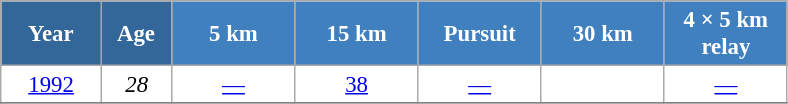<table class="wikitable" style="font-size:95%; text-align:center; border:grey solid 1px; border-collapse:collapse; background:#ffffff;">
<tr>
<th style="background-color:#369; color:white; width:60px;"> Year </th>
<th style="background-color:#369; color:white; width:40px;"> Age </th>
<th style="background-color:#4180be; color:white; width:75px;"> 5 km </th>
<th style="background-color:#4180be; color:white; width:75px;"> 15 km </th>
<th style="background-color:#4180be; color:white; width:75px;"> Pursuit </th>
<th style="background-color:#4180be; color:white; width:75px;"> 30 km </th>
<th style="background-color:#4180be; color:white; width:75px;"> 4 × 5 km <br> relay </th>
</tr>
<tr>
<td><a href='#'>1992</a></td>
<td><em>28</em></td>
<td><a href='#'>—</a></td>
<td><a href='#'>38</a></td>
<td><a href='#'>—</a></td>
<td><a href='#'></a></td>
<td><a href='#'>—</a></td>
</tr>
<tr>
</tr>
</table>
